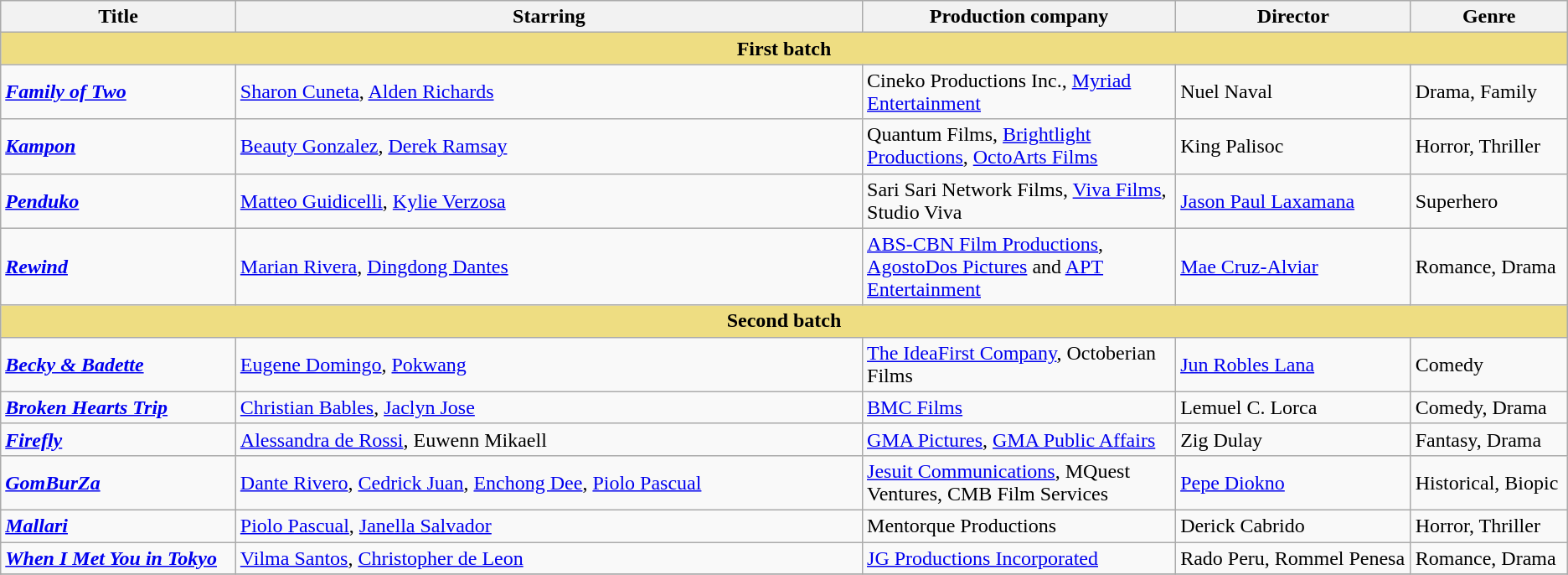<table class="wikitable">
<tr>
<th width=15%>Title</th>
<th width=40%>Starring</th>
<th width=20%>Production company</th>
<th width=15%>Director</th>
<th width=10%>Genre</th>
</tr>
<tr>
<th style="background:#EEDD82" colspan=5>First batch</th>
</tr>
<tr>
<td><strong><em><a href='#'>Family of Two</a></em></strong></td>
<td><a href='#'>Sharon Cuneta</a>, <a href='#'>Alden Richards</a></td>
<td>Cineko Productions Inc., <a href='#'>Myriad Entertainment</a></td>
<td>Nuel Naval</td>
<td>Drama, Family</td>
</tr>
<tr>
<td><strong><em><a href='#'>Kampon</a></em></strong></td>
<td><a href='#'>Beauty Gonzalez</a>, <a href='#'>Derek Ramsay</a></td>
<td>Quantum Films, <a href='#'>Brightlight Productions</a>, <a href='#'>OctoArts Films</a></td>
<td>King Palisoc</td>
<td>Horror, Thriller</td>
</tr>
<tr>
<td><strong><em><a href='#'>Penduko</a></em></strong></td>
<td><a href='#'>Matteo Guidicelli</a>, <a href='#'>Kylie Verzosa</a></td>
<td>Sari Sari Network Films, <a href='#'>Viva Films</a>, Studio Viva</td>
<td><a href='#'>Jason Paul Laxamana</a></td>
<td>Superhero</td>
</tr>
<tr>
<td><strong><em><a href='#'>Rewind</a></em></strong></td>
<td><a href='#'>Marian Rivera</a>, <a href='#'>Dingdong Dantes</a></td>
<td><a href='#'>ABS-CBN Film Productions</a>, <a href='#'>AgostoDos Pictures</a> and <a href='#'>APT Entertainment</a></td>
<td><a href='#'>Mae Cruz-Alviar</a></td>
<td>Romance, Drama</td>
</tr>
<tr>
<th style="background:#EEDD82" colspan=5>Second batch</th>
</tr>
<tr>
<td><strong><em><a href='#'>Becky & Badette</a></em></strong></td>
<td><a href='#'>Eugene Domingo</a>, <a href='#'>Pokwang</a></td>
<td><a href='#'>The IdeaFirst Company</a>, Octoberian Films</td>
<td><a href='#'>Jun Robles Lana</a></td>
<td>Comedy</td>
</tr>
<tr>
<td><strong><em><a href='#'>Broken Hearts Trip</a></em></strong></td>
<td><a href='#'>Christian Bables</a>, <a href='#'>Jaclyn Jose</a></td>
<td><a href='#'>BMC Films</a></td>
<td>Lemuel C. Lorca</td>
<td>Comedy, Drama</td>
</tr>
<tr>
<td><strong><em><a href='#'>Firefly</a></em></strong></td>
<td><a href='#'>Alessandra de Rossi</a>, Euwenn Mikaell</td>
<td><a href='#'>GMA Pictures</a>, <a href='#'>GMA Public Affairs</a></td>
<td>Zig Dulay</td>
<td>Fantasy, Drama</td>
</tr>
<tr>
<td><strong><em><a href='#'>GomBurZa</a></em></strong></td>
<td><a href='#'>Dante Rivero</a>, <a href='#'>Cedrick Juan</a>, <a href='#'>Enchong Dee</a>, <a href='#'>Piolo Pascual</a></td>
<td><a href='#'>Jesuit Communications</a>, MQuest Ventures, CMB Film Services</td>
<td><a href='#'>Pepe Diokno</a></td>
<td>Historical, Biopic</td>
</tr>
<tr>
<td><strong><em><a href='#'>Mallari</a></em></strong></td>
<td><a href='#'>Piolo Pascual</a>, <a href='#'>Janella Salvador</a></td>
<td>Mentorque Productions</td>
<td>Derick Cabrido</td>
<td>Horror, Thriller</td>
</tr>
<tr>
<td><strong><em><a href='#'>When I Met You in Tokyo</a></em></strong></td>
<td><a href='#'>Vilma Santos</a>, <a href='#'>Christopher de Leon</a></td>
<td><a href='#'> JG Productions Incorporated</a></td>
<td>Rado Peru, Rommel Penesa</td>
<td>Romance, Drama</td>
</tr>
<tr>
</tr>
</table>
